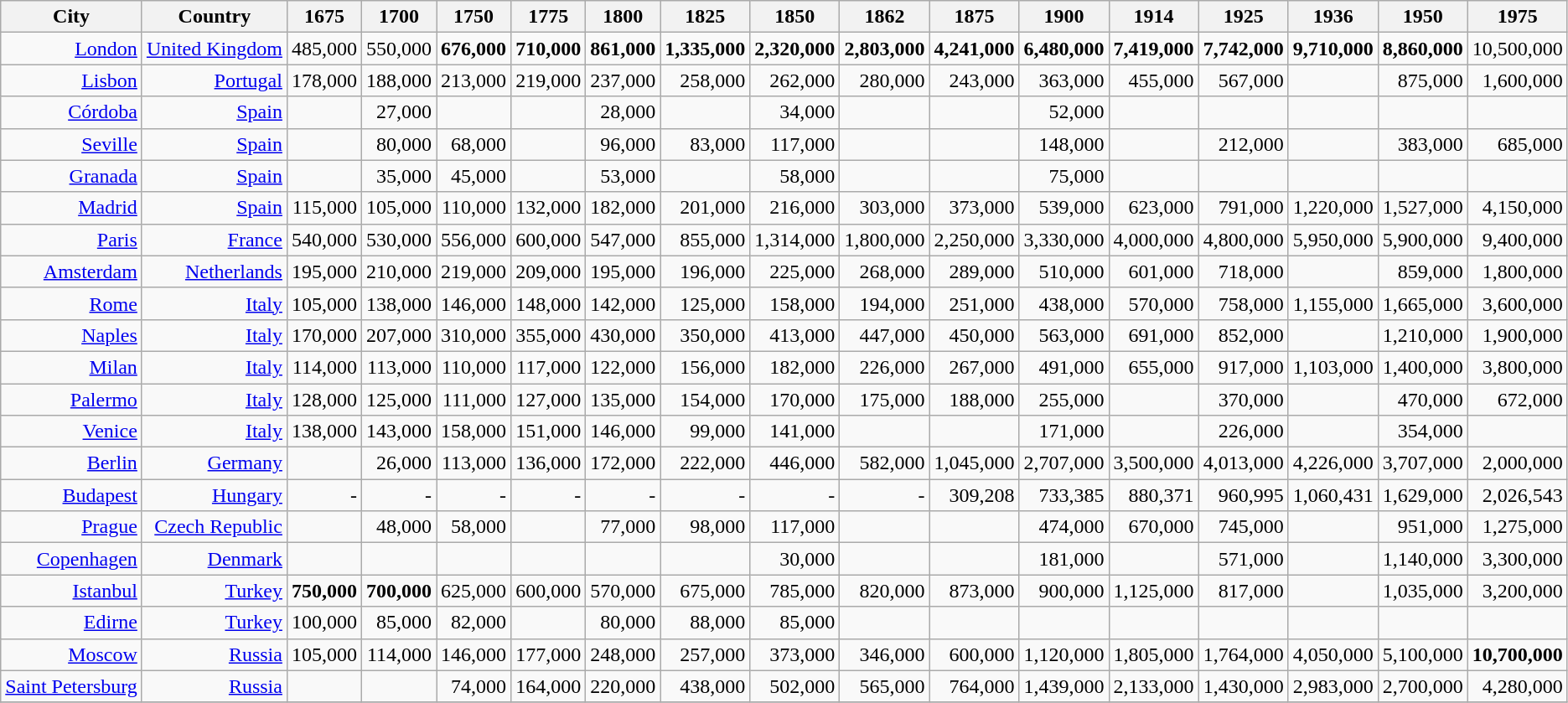<table class="wikitable sortable" style="text-align:right">
<tr>
<th>City</th>
<th>Country</th>
<th>1675</th>
<th>1700</th>
<th>1750</th>
<th>1775</th>
<th>1800</th>
<th>1825</th>
<th>1850</th>
<th>1862</th>
<th>1875</th>
<th>1900</th>
<th>1914</th>
<th>1925</th>
<th>1936</th>
<th>1950</th>
<th>1975</th>
</tr>
<tr>
<td><a href='#'>London</a></td>
<td><a href='#'>United Kingdom</a></td>
<td>485,000</td>
<td>550,000</td>
<td><strong>676,000</strong></td>
<td><strong>710,000</strong></td>
<td><strong>861,000</strong></td>
<td><strong>1,335,000</strong></td>
<td><strong>2,320,000</strong></td>
<td><strong>2,803,000</strong></td>
<td><strong>4,241,000</strong></td>
<td><strong>6,480,000</strong></td>
<td><strong>7,419,000</strong></td>
<td><strong>7,742,000</strong></td>
<td><strong>9,710,000</strong></td>
<td><strong>8,860,000</strong></td>
<td>10,500,000</td>
</tr>
<tr>
<td><a href='#'>Lisbon</a></td>
<td><a href='#'>Portugal</a></td>
<td>178,000</td>
<td>188,000</td>
<td>213,000</td>
<td>219,000</td>
<td>237,000</td>
<td>258,000</td>
<td>262,000</td>
<td>280,000</td>
<td>243,000</td>
<td>363,000</td>
<td>455,000</td>
<td>567,000</td>
<td></td>
<td>875,000</td>
<td>1,600,000</td>
</tr>
<tr>
<td><a href='#'>Córdoba</a></td>
<td><a href='#'>Spain</a></td>
<td></td>
<td>27,000</td>
<td></td>
<td></td>
<td>28,000</td>
<td></td>
<td>34,000</td>
<td></td>
<td></td>
<td>52,000</td>
<td></td>
<td></td>
<td></td>
<td></td>
<td></td>
</tr>
<tr>
<td><a href='#'>Seville</a></td>
<td><a href='#'>Spain</a></td>
<td></td>
<td>80,000</td>
<td>68,000</td>
<td></td>
<td>96,000</td>
<td>83,000</td>
<td>117,000</td>
<td></td>
<td></td>
<td>148,000</td>
<td></td>
<td>212,000</td>
<td></td>
<td>383,000</td>
<td>685,000</td>
</tr>
<tr>
<td><a href='#'>Granada</a></td>
<td><a href='#'>Spain</a></td>
<td></td>
<td>35,000</td>
<td>45,000</td>
<td></td>
<td>53,000</td>
<td></td>
<td>58,000</td>
<td></td>
<td></td>
<td>75,000</td>
<td></td>
<td></td>
<td></td>
<td></td>
<td></td>
</tr>
<tr>
<td><a href='#'>Madrid</a></td>
<td><a href='#'>Spain</a></td>
<td>115,000</td>
<td>105,000</td>
<td>110,000</td>
<td>132,000</td>
<td>182,000</td>
<td>201,000</td>
<td>216,000</td>
<td>303,000</td>
<td>373,000</td>
<td>539,000</td>
<td>623,000</td>
<td>791,000</td>
<td>1,220,000</td>
<td>1,527,000</td>
<td>4,150,000</td>
</tr>
<tr>
<td><a href='#'>Paris</a></td>
<td><a href='#'>France</a></td>
<td>540,000</td>
<td>530,000</td>
<td>556,000</td>
<td>600,000</td>
<td>547,000</td>
<td>855,000</td>
<td>1,314,000</td>
<td>1,800,000</td>
<td>2,250,000</td>
<td>3,330,000</td>
<td>4,000,000</td>
<td>4,800,000</td>
<td>5,950,000</td>
<td>5,900,000</td>
<td>9,400,000</td>
</tr>
<tr>
<td><a href='#'>Amsterdam</a></td>
<td><a href='#'>Netherlands</a></td>
<td>195,000</td>
<td>210,000</td>
<td>219,000</td>
<td>209,000</td>
<td>195,000</td>
<td>196,000</td>
<td>225,000</td>
<td>268,000</td>
<td>289,000</td>
<td>510,000</td>
<td>601,000</td>
<td>718,000</td>
<td></td>
<td>859,000</td>
<td>1,800,000</td>
</tr>
<tr>
<td><a href='#'>Rome</a></td>
<td><a href='#'>Italy</a></td>
<td>105,000</td>
<td>138,000</td>
<td>146,000</td>
<td>148,000</td>
<td>142,000</td>
<td>125,000</td>
<td>158,000</td>
<td>194,000</td>
<td>251,000</td>
<td>438,000</td>
<td>570,000</td>
<td>758,000</td>
<td>1,155,000</td>
<td>1,665,000</td>
<td>3,600,000</td>
</tr>
<tr>
<td><a href='#'>Naples</a></td>
<td><a href='#'>Italy</a></td>
<td>170,000</td>
<td>207,000</td>
<td>310,000</td>
<td>355,000</td>
<td>430,000</td>
<td>350,000</td>
<td>413,000</td>
<td>447,000</td>
<td>450,000</td>
<td>563,000</td>
<td>691,000</td>
<td>852,000</td>
<td></td>
<td>1,210,000</td>
<td>1,900,000</td>
</tr>
<tr>
<td><a href='#'>Milan</a></td>
<td><a href='#'>Italy</a></td>
<td>114,000</td>
<td>113,000</td>
<td>110,000</td>
<td>117,000</td>
<td>122,000</td>
<td>156,000</td>
<td>182,000</td>
<td>226,000</td>
<td>267,000</td>
<td>491,000</td>
<td>655,000</td>
<td>917,000</td>
<td>1,103,000</td>
<td>1,400,000</td>
<td>3,800,000</td>
</tr>
<tr>
<td><a href='#'>Palermo</a></td>
<td><a href='#'>Italy</a></td>
<td>128,000</td>
<td>125,000</td>
<td>111,000</td>
<td>127,000</td>
<td>135,000</td>
<td>154,000</td>
<td>170,000</td>
<td>175,000</td>
<td>188,000</td>
<td>255,000</td>
<td></td>
<td>370,000</td>
<td></td>
<td>470,000</td>
<td>672,000</td>
</tr>
<tr>
<td><a href='#'>Venice</a></td>
<td><a href='#'>Italy</a></td>
<td>138,000</td>
<td>143,000</td>
<td>158,000</td>
<td>151,000</td>
<td>146,000</td>
<td>99,000</td>
<td>141,000</td>
<td></td>
<td></td>
<td>171,000</td>
<td></td>
<td>226,000</td>
<td></td>
<td>354,000</td>
<td></td>
</tr>
<tr>
<td><a href='#'>Berlin</a></td>
<td><a href='#'>Germany</a></td>
<td></td>
<td>26,000</td>
<td>113,000</td>
<td>136,000</td>
<td>172,000</td>
<td>222,000</td>
<td>446,000</td>
<td>582,000</td>
<td>1,045,000</td>
<td>2,707,000</td>
<td>3,500,000</td>
<td>4,013,000</td>
<td>4,226,000</td>
<td>3,707,000</td>
<td>2,000,000</td>
</tr>
<tr>
<td><a href='#'>Budapest</a></td>
<td><a href='#'>Hungary</a></td>
<td>-</td>
<td>-</td>
<td>-</td>
<td>-</td>
<td>-</td>
<td>-</td>
<td>-</td>
<td>-</td>
<td>309,208</td>
<td>733,385</td>
<td>880,371</td>
<td>960,995</td>
<td>1,060,431</td>
<td>1,629,000</td>
<td>2,026,543</td>
</tr>
<tr>
<td><a href='#'>Prague</a></td>
<td><a href='#'>Czech Republic</a></td>
<td></td>
<td>48,000</td>
<td>58,000</td>
<td></td>
<td>77,000</td>
<td>98,000</td>
<td>117,000</td>
<td></td>
<td></td>
<td>474,000</td>
<td>670,000</td>
<td>745,000</td>
<td></td>
<td>951,000</td>
<td>1,275,000</td>
</tr>
<tr>
<td><a href='#'>Copenhagen</a></td>
<td><a href='#'>Denmark</a></td>
<td></td>
<td></td>
<td></td>
<td></td>
<td></td>
<td></td>
<td>30,000</td>
<td></td>
<td></td>
<td>181,000</td>
<td></td>
<td>571,000</td>
<td></td>
<td>1,140,000</td>
<td>3,300,000</td>
</tr>
<tr>
<td><a href='#'>Istanbul</a></td>
<td><a href='#'>Turkey</a></td>
<td><strong>750,000</strong></td>
<td><strong>700,000</strong></td>
<td>625,000</td>
<td>600,000</td>
<td>570,000</td>
<td>675,000</td>
<td>785,000</td>
<td>820,000</td>
<td>873,000</td>
<td>900,000</td>
<td>1,125,000</td>
<td>817,000</td>
<td></td>
<td>1,035,000</td>
<td>3,200,000</td>
</tr>
<tr>
<td><a href='#'>Edirne</a></td>
<td><a href='#'>Turkey</a></td>
<td>100,000</td>
<td>85,000</td>
<td>82,000</td>
<td></td>
<td>80,000</td>
<td>88,000</td>
<td>85,000</td>
<td></td>
<td></td>
<td></td>
<td></td>
<td></td>
<td></td>
<td></td>
<td></td>
</tr>
<tr>
<td><a href='#'>Moscow</a></td>
<td><a href='#'>Russia</a></td>
<td>105,000</td>
<td>114,000</td>
<td>146,000</td>
<td>177,000</td>
<td>248,000</td>
<td>257,000</td>
<td>373,000</td>
<td>346,000</td>
<td>600,000</td>
<td>1,120,000</td>
<td>1,805,000</td>
<td>1,764,000</td>
<td>4,050,000</td>
<td>5,100,000</td>
<td><strong>10,700,000</strong></td>
</tr>
<tr>
<td><a href='#'>Saint Petersburg</a></td>
<td><a href='#'>Russia</a></td>
<td></td>
<td></td>
<td>74,000</td>
<td>164,000</td>
<td>220,000</td>
<td>438,000</td>
<td>502,000</td>
<td>565,000</td>
<td>764,000</td>
<td>1,439,000</td>
<td>2,133,000</td>
<td>1,430,000</td>
<td>2,983,000</td>
<td>2,700,000</td>
<td>4,280,000</td>
</tr>
<tr>
</tr>
</table>
